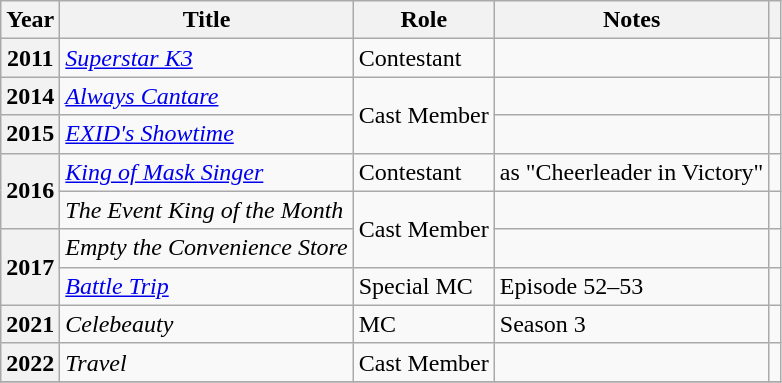<table class="wikitable sortable plainrowheaders">
<tr>
<th>Year</th>
<th>Title</th>
<th>Role</th>
<th class="unsortable">Notes</th>
<th scope="col" class="unsortable"></th>
</tr>
<tr>
<th scope="row">2011</th>
<td><em><a href='#'>Superstar K3</a></em></td>
<td>Contestant</td>
<td></td>
<td></td>
</tr>
<tr>
<th scope="row">2014</th>
<td><em><a href='#'>Always Cantare</a></em></td>
<td rowspan=2>Cast Member</td>
<td></td>
<td></td>
</tr>
<tr>
<th scope="row">2015</th>
<td><em><a href='#'>EXID's Showtime</a></em></td>
<td></td>
<td></td>
</tr>
<tr>
<th scope="row" rowspan=2>2016</th>
<td><em><a href='#'>King of Mask Singer</a></em></td>
<td>Contestant</td>
<td>as "Cheerleader in Victory"</td>
<td></td>
</tr>
<tr>
<td><em>The Event King of the Month</em></td>
<td rowspan=2>Cast Member</td>
<td></td>
<td></td>
</tr>
<tr>
<th scope="row" rowspan=2>2017</th>
<td><em>Empty the Convenience Store</em></td>
<td></td>
<td></td>
</tr>
<tr>
<td><em><a href='#'>Battle Trip</a></em></td>
<td>Special MC</td>
<td>Episode 52–53</td>
<td></td>
</tr>
<tr>
<th scope="row">2021</th>
<td><em>Celebeauty</em></td>
<td>MC</td>
<td>Season 3</td>
<td></td>
</tr>
<tr>
<th scope="row">2022</th>
<td><em>Travel</em></td>
<td>Cast Member</td>
<td></td>
<td></td>
</tr>
<tr>
</tr>
</table>
